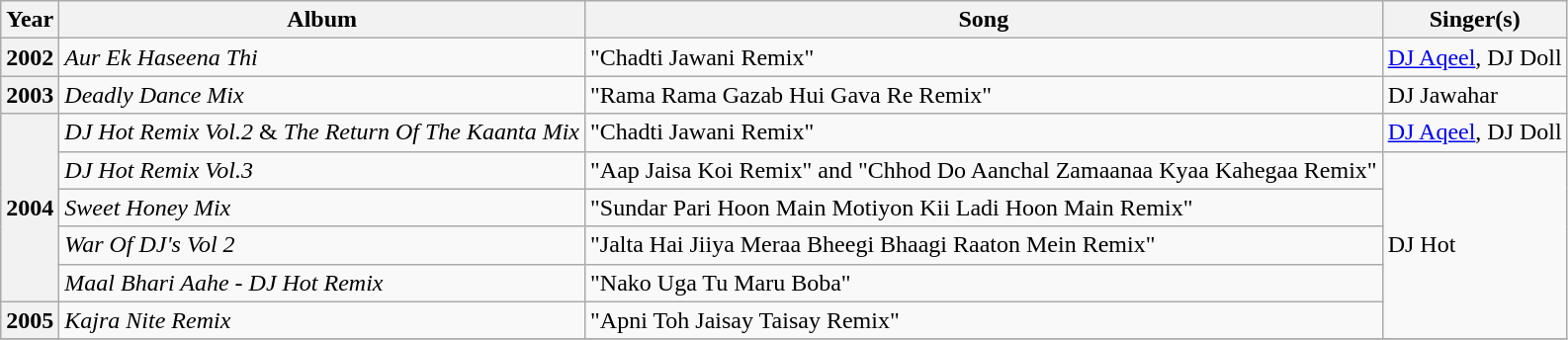<table class="wikitable plainrowheaders sortable">
<tr>
<th scope="col">Year</th>
<th scope="col">Album</th>
<th scope="col">Song</th>
<th scope="col">Singer(s)</th>
</tr>
<tr>
<th scope="row">2002</th>
<td><em>Aur Ek Haseena Thi</em></td>
<td>"Chadti Jawani Remix"</td>
<td><a href='#'>DJ Aqeel</a>, DJ Doll</td>
</tr>
<tr>
<th scope="row">2003</th>
<td><em>Deadly Dance Mix</em></td>
<td>"Rama Rama Gazab Hui Gava Re Remix"</td>
<td>DJ Jawahar</td>
</tr>
<tr>
<th scope="row" rowspan="5">2004</th>
<td><em>DJ Hot Remix Vol.2</em> & <em>The Return Of The Kaanta Mix</em></td>
<td>"Chadti Jawani Remix"</td>
<td><a href='#'>DJ Aqeel</a>, DJ Doll</td>
</tr>
<tr>
<td><em>DJ Hot Remix Vol.3</em></td>
<td>"Aap Jaisa Koi Remix" and "Chhod Do Aanchal Zamaanaa Kyaa Kahegaa Remix"</td>
<td rowspan="5">DJ Hot</td>
</tr>
<tr>
<td><em>Sweet Honey Mix</em></td>
<td>"Sundar Pari Hoon Main Motiyon Kii Ladi Hoon Main Remix"</td>
</tr>
<tr>
<td><em>War Of DJ's Vol 2</em></td>
<td>"Jalta Hai Jiiya Meraa Bheegi Bhaagi Raaton Mein Remix"</td>
</tr>
<tr>
<td><em>Maal Bhari Aahe - DJ Hot Remix</em></td>
<td>"Nako Uga Tu Maru Boba"</td>
</tr>
<tr>
<th scope="row">2005</th>
<td><em>Kajra Nite Remix</em></td>
<td>"Apni Toh Jaisay Taisay Remix"</td>
</tr>
<tr>
</tr>
</table>
